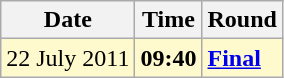<table class="wikitable">
<tr>
<th>Date</th>
<th>Time</th>
<th>Round</th>
</tr>
<tr style=background:lemonchiffon>
<td>22 July 2011</td>
<td><strong>09:40</strong></td>
<td><strong><a href='#'>Final</a></strong></td>
</tr>
</table>
